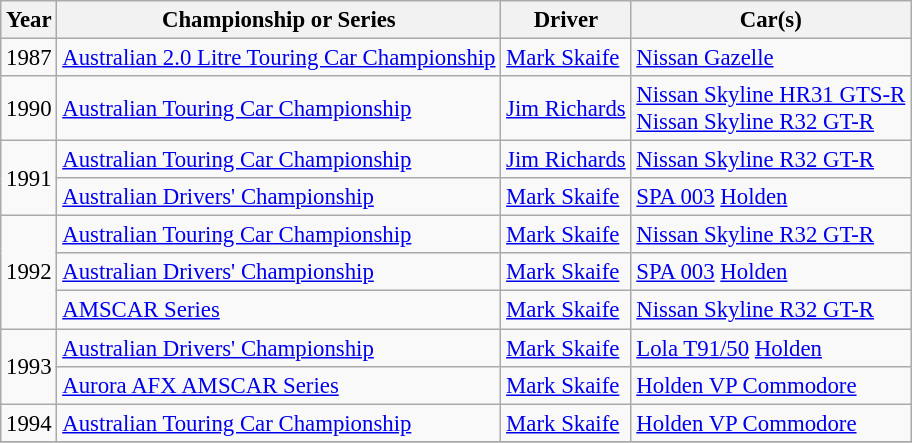<table class="wikitable" style="font-size: 95%;">
<tr>
<th>Year</th>
<th>Championship or Series</th>
<th>Driver</th>
<th>Car(s)</th>
</tr>
<tr>
<td rowspan=1>1987</td>
<td><a href='#'>Australian 2.0 Litre Touring Car Championship</a></td>
<td> <a href='#'>Mark Skaife</a></td>
<td><a href='#'>Nissan Gazelle</a></td>
</tr>
<tr>
<td rowspan=1>1990</td>
<td><a href='#'>Australian Touring Car Championship</a></td>
<td> <a href='#'>Jim Richards</a></td>
<td><a href='#'>Nissan Skyline HR31 GTS-R</a> <br> <a href='#'>Nissan Skyline R32 GT-R</a></td>
</tr>
<tr>
<td rowspan=2>1991</td>
<td><a href='#'>Australian Touring Car Championship</a></td>
<td> <a href='#'>Jim Richards</a></td>
<td><a href='#'>Nissan Skyline R32 GT-R</a></td>
</tr>
<tr>
<td><a href='#'>Australian Drivers' Championship</a></td>
<td> <a href='#'>Mark Skaife</a></td>
<td><a href='#'>SPA 003</a> <a href='#'>Holden</a></td>
</tr>
<tr>
<td rowspan=3>1992</td>
<td><a href='#'>Australian Touring Car Championship</a></td>
<td> <a href='#'>Mark Skaife</a></td>
<td><a href='#'>Nissan Skyline R32 GT-R</a></td>
</tr>
<tr>
<td><a href='#'>Australian Drivers' Championship</a></td>
<td> <a href='#'>Mark Skaife</a></td>
<td><a href='#'>SPA 003</a> <a href='#'>Holden</a></td>
</tr>
<tr>
<td><a href='#'>AMSCAR Series</a></td>
<td> <a href='#'>Mark Skaife</a></td>
<td><a href='#'>Nissan Skyline R32 GT-R</a></td>
</tr>
<tr>
<td rowspan=2>1993</td>
<td><a href='#'>Australian Drivers' Championship</a></td>
<td> <a href='#'>Mark Skaife</a></td>
<td><a href='#'>Lola T91/50</a> <a href='#'>Holden</a></td>
</tr>
<tr>
<td><a href='#'>Aurora AFX AMSCAR Series</a></td>
<td> <a href='#'>Mark Skaife</a></td>
<td><a href='#'>Holden VP Commodore</a></td>
</tr>
<tr>
<td rowspan=1>1994</td>
<td><a href='#'>Australian Touring Car Championship</a></td>
<td> <a href='#'>Mark Skaife</a></td>
<td><a href='#'>Holden VP Commodore</a></td>
</tr>
<tr>
</tr>
</table>
